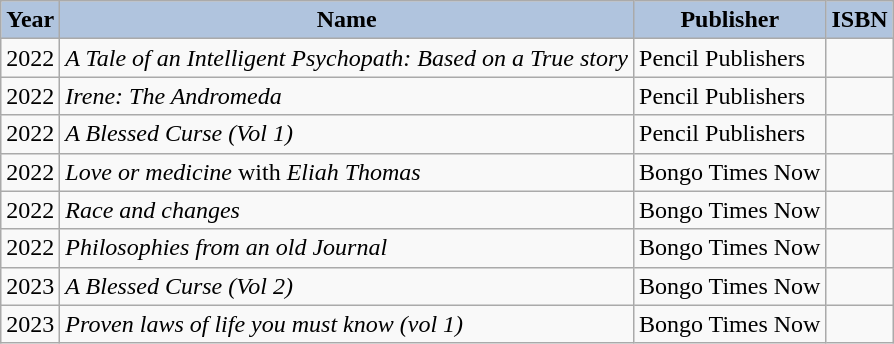<table class="wikitable">
<tr>
<th style="background:#B0C4DE;">Year</th>
<th style="background:#B0C4DE;">Name</th>
<th style="background:#B0C4DE;">Publisher</th>
<th style="background:#B0C4DE;">ISBN</th>
</tr>
<tr>
<td>2022</td>
<td><em>A Tale of an Intelligent Psychopath: Based on a True story</em></td>
<td>Pencil Publishers</td>
<td></td>
</tr>
<tr>
<td>2022</td>
<td><em>Irene: The Andromeda</em></td>
<td>Pencil Publishers</td>
<td></td>
</tr>
<tr>
<td>2022</td>
<td><em>A Blessed Curse (Vol 1)</em></td>
<td>Pencil Publishers</td>
<td></td>
</tr>
<tr>
<td>2022</td>
<td><em>Love or medicine</em> with <em>Eliah Thomas</em></td>
<td>Bongo Times Now</td>
<td></td>
</tr>
<tr>
<td>2022</td>
<td><em>Race and changes</em></td>
<td>Bongo Times Now</td>
<td></td>
</tr>
<tr>
<td>2022</td>
<td><em>Philosophies from an old Journal</em></td>
<td>Bongo Times Now</td>
<td></td>
</tr>
<tr>
<td>2023</td>
<td><em>A Blessed Curse (Vol 2)</em></td>
<td>Bongo Times Now</td>
<td></td>
</tr>
<tr>
<td>2023</td>
<td><em>Proven laws of life you must know (vol 1)</em></td>
<td>Bongo Times Now</td>
<td></td>
</tr>
</table>
